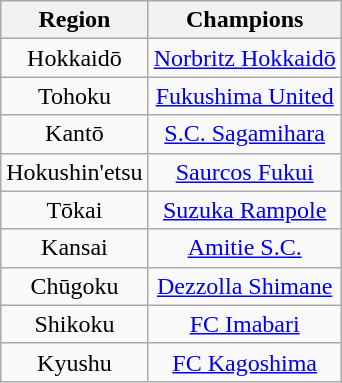<table class="wikitable" style="text-align:center;">
<tr>
<th>Region</th>
<th>Champions</th>
</tr>
<tr>
<td>Hokkaidō</td>
<td><a href='#'>Norbritz Hokkaidō</a></td>
</tr>
<tr>
<td>Tohoku</td>
<td><a href='#'>Fukushima United</a></td>
</tr>
<tr>
<td>Kantō</td>
<td><a href='#'>S.C. Sagamihara</a></td>
</tr>
<tr>
<td>Hokushin'etsu</td>
<td><a href='#'>Saurcos Fukui</a></td>
</tr>
<tr>
<td>Tōkai</td>
<td><a href='#'>Suzuka Rampole</a></td>
</tr>
<tr>
<td>Kansai</td>
<td><a href='#'>Amitie S.C.</a></td>
</tr>
<tr>
<td>Chūgoku</td>
<td><a href='#'>Dezzolla Shimane</a></td>
</tr>
<tr>
<td>Shikoku</td>
<td><a href='#'>FC Imabari</a></td>
</tr>
<tr>
<td>Kyushu</td>
<td><a href='#'>FC Kagoshima</a></td>
</tr>
</table>
